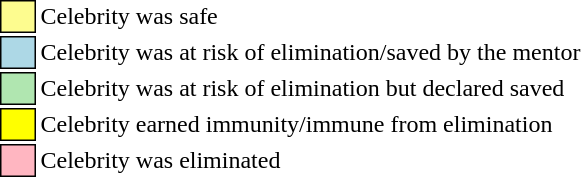<table class="toccolours"style="font-size: 100%; white-space: nowrap">
<tr>
<td style="background:#fdfc8f; border:1px solid black">     </td>
<td>Celebrity was safe</td>
</tr>
<tr>
<td style="background:lightblue; border:1px solid black">     </td>
<td>Celebrity was at risk of elimination/saved by the mentor</td>
</tr>
<tr>
<td style="background:#b0e6b0; border:1px solid black">     </td>
<td>Celebrity was at risk of elimination but declared saved</td>
</tr>
<tr>
<td style="background:yellow; border:1px solid black">     </td>
<td>Celebrity earned immunity/immune from elimination</td>
</tr>
<tr>
<td style="background:lightpink; border:1px solid black">     </td>
<td>Celebrity was eliminated</td>
</tr>
</table>
